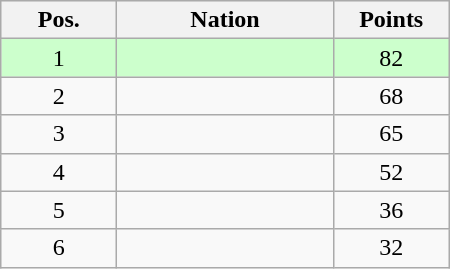<table class="wikitable gauche" cellspacing="1" style="width:300px;">
<tr style="background:#efefef; text-align:center;">
<th style="width:70px;">Pos.</th>
<th>Nation</th>
<th style="width:70px;">Points</th>
</tr>
<tr style="vertical-align:top; text-align:center; background:#ccffcc;">
<td>1</td>
<td style="text-align:left;"></td>
<td>82</td>
</tr>
<tr style="vertical-align:top; text-align:center;">
<td>2</td>
<td style="text-align:left;"></td>
<td>68</td>
</tr>
<tr style="vertical-align:top; text-align:center;">
<td>3</td>
<td style="text-align:left;"></td>
<td>65</td>
</tr>
<tr style="vertical-align:top; text-align:center;">
<td>4</td>
<td style="text-align:left;"></td>
<td>52</td>
</tr>
<tr style="vertical-align:top; text-align:center;">
<td>5</td>
<td style="text-align:left;"></td>
<td>36</td>
</tr>
<tr style="vertical-align:top; text-align:center;">
<td>6</td>
<td style="text-align:left;"></td>
<td>32</td>
</tr>
</table>
